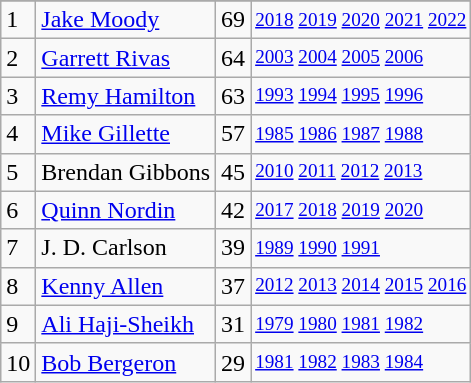<table class="wikitable">
<tr>
</tr>
<tr>
<td>1</td>
<td><a href='#'>Jake Moody</a></td>
<td>69</td>
<td style="font-size:80%;"><a href='#'>2018</a> <a href='#'>2019</a> <a href='#'>2020</a> <a href='#'>2021</a> <a href='#'>2022</a></td>
</tr>
<tr>
<td>2</td>
<td><a href='#'>Garrett Rivas</a></td>
<td>64</td>
<td style="font-size:80%;"><a href='#'>2003</a> <a href='#'>2004</a> <a href='#'>2005</a> <a href='#'>2006</a></td>
</tr>
<tr>
<td>3</td>
<td><a href='#'>Remy Hamilton</a></td>
<td>63</td>
<td style="font-size:80%;"><a href='#'>1993</a> <a href='#'>1994</a> <a href='#'>1995</a> <a href='#'>1996</a></td>
</tr>
<tr>
<td>4</td>
<td><a href='#'>Mike Gillette</a></td>
<td>57</td>
<td style="font-size:80%;"><a href='#'>1985</a> <a href='#'>1986</a> <a href='#'>1987</a> <a href='#'>1988</a></td>
</tr>
<tr>
<td>5</td>
<td>Brendan Gibbons</td>
<td>45</td>
<td style="font-size:80%;"><a href='#'>2010</a> <a href='#'>2011</a> <a href='#'>2012</a> <a href='#'>2013</a></td>
</tr>
<tr>
<td>6</td>
<td><a href='#'>Quinn Nordin</a></td>
<td>42</td>
<td style="font-size:80%;"><a href='#'>2017</a> <a href='#'>2018</a> <a href='#'>2019</a> <a href='#'>2020</a></td>
</tr>
<tr>
<td>7</td>
<td>J. D. Carlson</td>
<td>39</td>
<td style="font-size:80%;"><a href='#'>1989</a> <a href='#'>1990</a> <a href='#'>1991</a></td>
</tr>
<tr>
<td>8</td>
<td><a href='#'>Kenny Allen</a></td>
<td>37</td>
<td style="font-size:80%;"><a href='#'>2012</a> <a href='#'>2013</a> <a href='#'>2014</a> <a href='#'>2015</a> <a href='#'>2016</a></td>
</tr>
<tr>
<td>9</td>
<td><a href='#'>Ali Haji-Sheikh</a></td>
<td>31</td>
<td style="font-size:80%;"><a href='#'>1979</a> <a href='#'>1980</a> <a href='#'>1981</a> <a href='#'>1982</a></td>
</tr>
<tr>
<td>10</td>
<td><a href='#'>Bob Bergeron</a></td>
<td>29</td>
<td style="font-size:80%;"><a href='#'>1981</a> <a href='#'>1982</a> <a href='#'>1983</a> <a href='#'>1984</a></td>
</tr>
</table>
